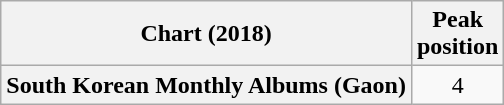<table class="wikitable plainrowheaders" style="text-align:center">
<tr>
<th scope="col">Chart (2018)</th>
<th scope="col">Peak<br> position</th>
</tr>
<tr>
<th scope="row">South Korean Monthly Albums (Gaon)</th>
<td>4</td>
</tr>
</table>
